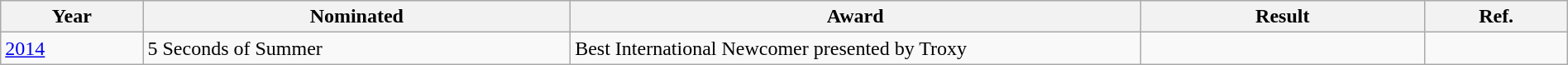<table class="wikitable" style="width:100%;">
<tr>
<th width=5%>Year</th>
<th style="width:15%;">Nominated</th>
<th style="width:20%;">Award</th>
<th style="width:10%;">Result</th>
<th style="width:5%;">Ref.</th>
</tr>
<tr>
<td><a href='#'>2014</a></td>
<td>5 Seconds of Summer</td>
<td>Best International Newcomer presented by Troxy</td>
<td></td>
<td></td>
</tr>
</table>
